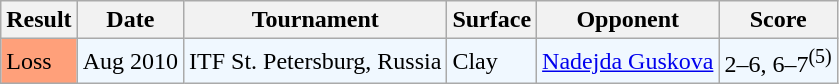<table class="sortable wikitable">
<tr>
<th>Result</th>
<th>Date</th>
<th>Tournament</th>
<th>Surface</th>
<th>Opponent</th>
<th>Score</th>
</tr>
<tr style="background:#f0f8ff;">
<td style="background:#ffa07a;">Loss</td>
<td>Aug 2010</td>
<td>ITF St. Petersburg, Russia</td>
<td>Clay</td>
<td> <a href='#'>Nadejda Guskova</a></td>
<td>2–6, 6–7<sup>(5)</sup></td>
</tr>
</table>
